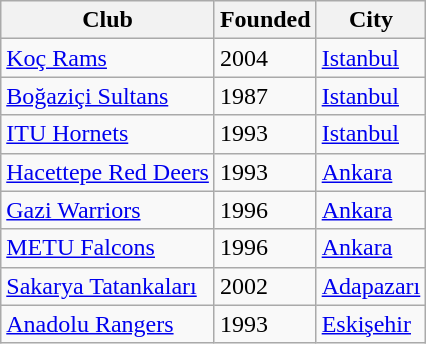<table class="wikitable">
<tr>
<th>Club</th>
<th>Founded</th>
<th>City</th>
</tr>
<tr>
<td><a href='#'>Koç Rams</a></td>
<td>2004</td>
<td><a href='#'>Istanbul</a></td>
</tr>
<tr>
<td><a href='#'>Boğaziçi Sultans</a></td>
<td>1987</td>
<td><a href='#'>Istanbul</a></td>
</tr>
<tr>
<td><a href='#'>ITU Hornets</a></td>
<td>1993</td>
<td><a href='#'>Istanbul</a></td>
</tr>
<tr>
<td><a href='#'>Hacettepe Red Deers</a></td>
<td>1993</td>
<td><a href='#'>Ankara</a></td>
</tr>
<tr>
<td><a href='#'>Gazi Warriors</a></td>
<td>1996</td>
<td><a href='#'>Ankara</a></td>
</tr>
<tr>
<td><a href='#'>METU Falcons</a></td>
<td>1996</td>
<td><a href='#'>Ankara</a></td>
</tr>
<tr>
<td><a href='#'>Sakarya Tatankaları</a></td>
<td>2002</td>
<td><a href='#'>Adapazarı</a></td>
</tr>
<tr>
<td><a href='#'>Anadolu Rangers</a></td>
<td>1993</td>
<td><a href='#'>Eskişehir</a></td>
</tr>
</table>
